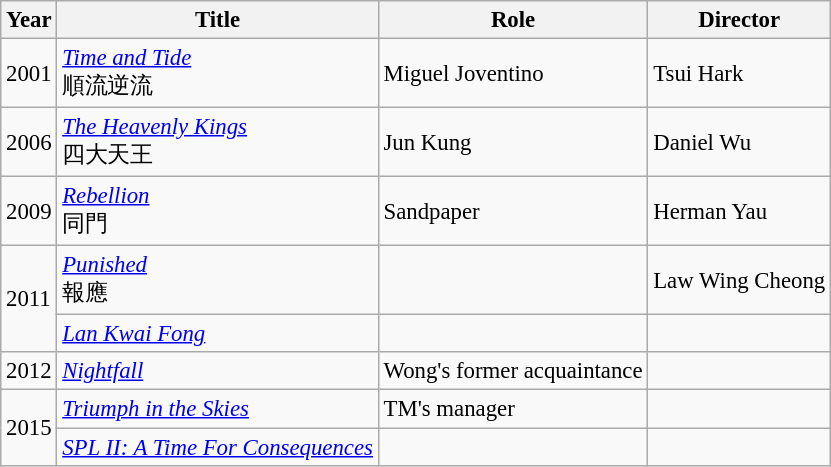<table class="wikitable" style="font-size: 95%;">
<tr>
<th>Year</th>
<th>Title</th>
<th>Role</th>
<th>Director</th>
</tr>
<tr>
<td>2001</td>
<td><em><a href='#'>Time and Tide</a></em><br>順流逆流</td>
<td>Miguel Joventino</td>
<td>Tsui Hark</td>
</tr>
<tr>
<td>2006</td>
<td><em><a href='#'>The Heavenly Kings</a></em><br>四大天王</td>
<td>Jun Kung</td>
<td>Daniel Wu</td>
</tr>
<tr>
<td>2009</td>
<td><em><a href='#'>Rebellion</a></em><br>同門</td>
<td>Sandpaper</td>
<td>Herman Yau</td>
</tr>
<tr>
<td rowspan=2>2011</td>
<td><em><a href='#'>Punished</a></em><br>報應</td>
<td></td>
<td>Law Wing Cheong</td>
</tr>
<tr>
<td><em><a href='#'>Lan Kwai Fong</a></em></td>
<td></td>
<td></td>
</tr>
<tr>
<td>2012</td>
<td><em><a href='#'>Nightfall</a></em></td>
<td>Wong's former acquaintance</td>
<td></td>
</tr>
<tr>
<td rowspan=2>2015</td>
<td><em><a href='#'>Triumph in the Skies</a></em></td>
<td>TM's manager</td>
<td></td>
</tr>
<tr>
<td><em><a href='#'>SPL II: A Time For Consequences</a></em></td>
<td></td>
<td></td>
</tr>
</table>
